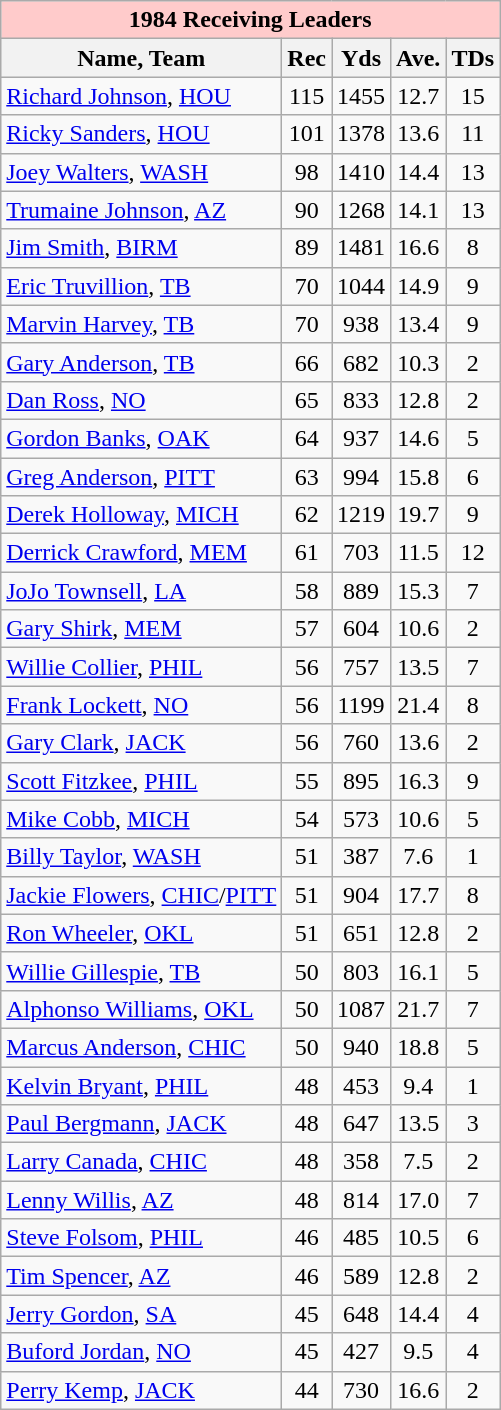<table class="wikitable">
<tr style="background:#ffcbcb;">
<td colspan="5" style="text-align:center;"><strong>1984 Receiving Leaders</strong></td>
</tr>
<tr style="background:#efefef;">
<th>Name, Team</th>
<th>Rec</th>
<th>Yds</th>
<th>Ave.</th>
<th>TDs</th>
</tr>
<tr style="text-align:center;">
<td align="left"><a href='#'>Richard Johnson</a>, <a href='#'>HOU</a></td>
<td>115</td>
<td>1455</td>
<td>12.7</td>
<td>15</td>
</tr>
<tr style="text-align:center;">
<td align="left"><a href='#'>Ricky Sanders</a>, <a href='#'>HOU</a></td>
<td>101</td>
<td>1378</td>
<td>13.6</td>
<td>11</td>
</tr>
<tr style="text-align:center;">
<td align="left"><a href='#'>Joey Walters</a>, <a href='#'>WASH</a></td>
<td>98</td>
<td>1410</td>
<td>14.4</td>
<td>13</td>
</tr>
<tr style="text-align:center;">
<td align="left"><a href='#'>Trumaine Johnson</a>, <a href='#'>AZ</a></td>
<td>90</td>
<td>1268</td>
<td>14.1</td>
<td>13</td>
</tr>
<tr style="text-align:center;">
<td align="left"><a href='#'>Jim Smith</a>, <a href='#'>BIRM</a></td>
<td>89</td>
<td>1481</td>
<td>16.6</td>
<td>8</td>
</tr>
<tr style="text-align:center;">
<td align="left"><a href='#'>Eric Truvillion</a>, <a href='#'>TB</a></td>
<td>70</td>
<td>1044</td>
<td>14.9</td>
<td>9</td>
</tr>
<tr style="text-align:center;">
<td align="left"><a href='#'>Marvin Harvey</a>, <a href='#'>TB</a></td>
<td>70</td>
<td>938</td>
<td>13.4</td>
<td>9</td>
</tr>
<tr style="text-align:center;">
<td align="left"><a href='#'>Gary Anderson</a>, <a href='#'>TB</a></td>
<td>66</td>
<td>682</td>
<td>10.3</td>
<td>2</td>
</tr>
<tr style="text-align:center;">
<td align="left"><a href='#'>Dan Ross</a>, <a href='#'>NO</a></td>
<td>65</td>
<td>833</td>
<td>12.8</td>
<td>2</td>
</tr>
<tr style="text-align:center;">
<td align="left"><a href='#'>Gordon Banks</a>, <a href='#'>OAK</a></td>
<td>64</td>
<td>937</td>
<td>14.6</td>
<td>5</td>
</tr>
<tr style="text-align:center;">
<td align="left"><a href='#'>Greg Anderson</a>, <a href='#'>PITT</a></td>
<td>63</td>
<td>994</td>
<td>15.8</td>
<td>6</td>
</tr>
<tr style="text-align:center;">
<td align="left"><a href='#'>Derek Holloway</a>, <a href='#'>MICH</a></td>
<td>62</td>
<td>1219</td>
<td>19.7</td>
<td>9</td>
</tr>
<tr style="text-align:center;">
<td align="left"><a href='#'>Derrick Crawford</a>, <a href='#'>MEM</a></td>
<td>61</td>
<td>703</td>
<td>11.5</td>
<td>12</td>
</tr>
<tr style="text-align:center;">
<td align="left"><a href='#'>JoJo Townsell</a>, <a href='#'>LA</a></td>
<td>58</td>
<td>889</td>
<td>15.3</td>
<td>7</td>
</tr>
<tr style="text-align:center;">
<td align="left"><a href='#'>Gary Shirk</a>, <a href='#'>MEM</a></td>
<td>57</td>
<td>604</td>
<td>10.6</td>
<td>2</td>
</tr>
<tr style="text-align:center;">
<td align="left"><a href='#'>Willie Collier</a>, <a href='#'>PHIL</a></td>
<td>56</td>
<td>757</td>
<td>13.5</td>
<td>7</td>
</tr>
<tr style="text-align:center;">
<td align="left"><a href='#'>Frank Lockett</a>, <a href='#'>NO</a></td>
<td>56</td>
<td>1199</td>
<td>21.4</td>
<td>8</td>
</tr>
<tr style="text-align:center;">
<td align="left"><a href='#'>Gary Clark</a>, <a href='#'>JACK</a></td>
<td>56</td>
<td>760</td>
<td>13.6</td>
<td>2</td>
</tr>
<tr style="text-align:center;">
<td align="left"><a href='#'>Scott Fitzkee</a>, <a href='#'>PHIL</a></td>
<td>55</td>
<td>895</td>
<td>16.3</td>
<td>9</td>
</tr>
<tr style="text-align:center;">
<td align="left"><a href='#'>Mike Cobb</a>, <a href='#'>MICH</a></td>
<td>54</td>
<td>573</td>
<td>10.6</td>
<td>5</td>
</tr>
<tr style="text-align:center;">
<td align="left"><a href='#'>Billy Taylor</a>, <a href='#'>WASH</a></td>
<td>51</td>
<td>387</td>
<td>7.6</td>
<td>1</td>
</tr>
<tr style="text-align:center;">
<td align="left"><a href='#'>Jackie Flowers</a>, <a href='#'>CHIC</a>/<a href='#'>PITT</a></td>
<td>51</td>
<td>904</td>
<td>17.7</td>
<td>8</td>
</tr>
<tr style="text-align:center;">
<td align="left"><a href='#'>Ron Wheeler</a>, <a href='#'>OKL</a></td>
<td>51</td>
<td>651</td>
<td>12.8</td>
<td>2</td>
</tr>
<tr style="text-align:center;">
<td align="left"><a href='#'>Willie Gillespie</a>, <a href='#'>TB</a></td>
<td>50</td>
<td>803</td>
<td>16.1</td>
<td>5</td>
</tr>
<tr style="text-align:center;">
<td align="left"><a href='#'>Alphonso Williams</a>, <a href='#'>OKL</a></td>
<td>50</td>
<td>1087</td>
<td>21.7</td>
<td>7</td>
</tr>
<tr style="text-align:center;">
<td align="left"><a href='#'>Marcus Anderson</a>, <a href='#'>CHIC</a></td>
<td>50</td>
<td>940</td>
<td>18.8</td>
<td>5</td>
</tr>
<tr style="text-align:center;">
<td align="left"><a href='#'>Kelvin Bryant</a>, <a href='#'>PHIL</a></td>
<td>48</td>
<td>453</td>
<td>9.4</td>
<td>1</td>
</tr>
<tr style="text-align:center;">
<td align="left"><a href='#'>Paul Bergmann</a>, <a href='#'>JACK</a></td>
<td>48</td>
<td>647</td>
<td>13.5</td>
<td>3</td>
</tr>
<tr style="text-align:center;">
<td align="left"><a href='#'>Larry Canada</a>, <a href='#'>CHIC</a></td>
<td>48</td>
<td>358</td>
<td>7.5</td>
<td>2</td>
</tr>
<tr style="text-align:center;">
<td align="left"><a href='#'>Lenny Willis</a>, <a href='#'>AZ</a></td>
<td>48</td>
<td>814</td>
<td>17.0</td>
<td>7</td>
</tr>
<tr style="text-align:center;">
<td align="left"><a href='#'>Steve Folsom</a>, <a href='#'>PHIL</a></td>
<td>46</td>
<td>485</td>
<td>10.5</td>
<td>6</td>
</tr>
<tr style="text-align:center;">
<td align="left"><a href='#'>Tim Spencer</a>, <a href='#'>AZ</a></td>
<td>46</td>
<td>589</td>
<td>12.8</td>
<td>2</td>
</tr>
<tr style="text-align:center;">
<td align="left"><a href='#'>Jerry Gordon</a>, <a href='#'>SA</a></td>
<td>45</td>
<td>648</td>
<td>14.4</td>
<td>4</td>
</tr>
<tr style="text-align:center;">
<td align="left"><a href='#'>Buford Jordan</a>, <a href='#'>NO</a></td>
<td>45</td>
<td>427</td>
<td>9.5</td>
<td>4</td>
</tr>
<tr style="text-align:center;">
<td align="left"><a href='#'>Perry Kemp</a>, <a href='#'>JACK</a></td>
<td>44</td>
<td>730</td>
<td>16.6</td>
<td>2</td>
</tr>
</table>
